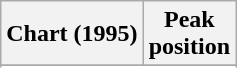<table class="wikitable sortable plainrowheaders" style="text-align:center">
<tr>
<th scope="col">Chart (1995)</th>
<th scope="col">Peak<br>position</th>
</tr>
<tr>
</tr>
<tr>
</tr>
</table>
